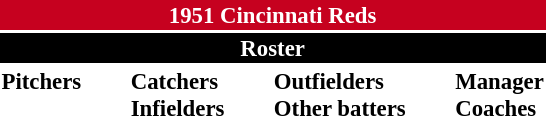<table class="toccolours" style="font-size: 95%;">
<tr>
<th colspan="10" style="background-color: #c6011f; color: white; text-align: center;">1951 Cincinnati Reds</th>
</tr>
<tr>
<td colspan="10" style="background-color: black; color: white; text-align: center;"><strong>Roster</strong></td>
</tr>
<tr>
<td valign="top"><strong>Pitchers</strong><br>










</td>
<td width="25px"></td>
<td valign="top"><strong>Catchers</strong><br>



<strong>Infielders</strong>






</td>
<td width="25px"></td>
<td valign="top"><strong>Outfielders</strong><br>







<strong>Other batters</strong>

</td>
<td width="25px"></td>
<td valign="top"><strong>Manager</strong><br>
<strong>Coaches</strong>


</td>
</tr>
</table>
